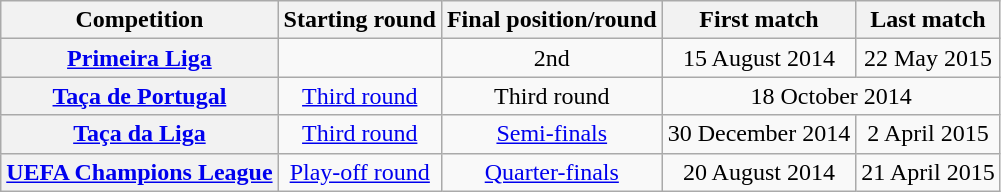<table class="wikitable plainrowheaders" style="text-align:center;">
<tr>
<th scope=col>Competition</th>
<th scope=col>Starting round</th>
<th scope=col>Final position/round</th>
<th scope=col>First match</th>
<th scope=col>Last match</th>
</tr>
<tr>
<th scope=row align=left><a href='#'>Primeira Liga</a></th>
<td></td>
<td>2nd</td>
<td>15 August 2014</td>
<td>22 May 2015</td>
</tr>
<tr>
<th scope=row align=left><a href='#'>Taça de Portugal</a></th>
<td><a href='#'>Third round</a></td>
<td>Third round</td>
<td colspan=2>18 October 2014</td>
</tr>
<tr>
<th scope=row align=left><a href='#'>Taça da Liga</a></th>
<td><a href='#'>Third round</a></td>
<td><a href='#'>Semi-finals</a></td>
<td>30 December 2014</td>
<td>2 April 2015</td>
</tr>
<tr>
<th scope=row align=left><a href='#'>UEFA Champions League</a></th>
<td><a href='#'>Play-off round</a></td>
<td><a href='#'>Quarter-finals</a></td>
<td>20 August 2014</td>
<td>21 April 2015</td>
</tr>
</table>
